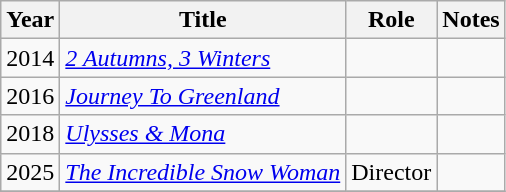<table class="wikitable sortable">
<tr>
<th>Year</th>
<th>Title</th>
<th>Role</th>
<th class="unsortable">Notes</th>
</tr>
<tr>
<td>2014</td>
<td><em><a href='#'>2 Autumns, 3 Winters</a></em></td>
<td></td>
<td></td>
</tr>
<tr>
<td>2016</td>
<td><em><a href='#'>Journey To Greenland</a></em></td>
<td></td>
<td></td>
</tr>
<tr>
<td>2018</td>
<td><em><a href='#'>Ulysses & Mona</a></em></td>
<td></td>
<td></td>
</tr>
<tr>
<td>2025</td>
<td><em><a href='#'>The Incredible Snow Woman</a></em></td>
<td>Director</td>
<td></td>
</tr>
<tr>
</tr>
</table>
